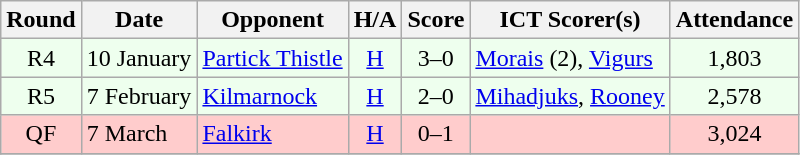<table class="wikitable" style="text-align:center">
<tr>
<th>Round</th>
<th>Date</th>
<th>Opponent</th>
<th>H/A</th>
<th>Score</th>
<th>ICT Scorer(s)</th>
<th>Attendance</th>
</tr>
<tr bgcolor=#EEFFEE>
<td>R4</td>
<td align=left>10 January</td>
<td align=left><a href='#'>Partick Thistle</a></td>
<td><a href='#'>H</a></td>
<td>3–0</td>
<td align=left><a href='#'>Morais</a> (2), <a href='#'>Vigurs</a></td>
<td>1,803</td>
</tr>
<tr bgcolor=#EEFFEE>
<td>R5</td>
<td align=left>7 February</td>
<td align=left><a href='#'>Kilmarnock</a></td>
<td><a href='#'>H</a></td>
<td>2–0</td>
<td align=left><a href='#'>Mihadjuks</a>, <a href='#'>Rooney</a></td>
<td>2,578</td>
</tr>
<tr bgcolor=#FFCCCC>
<td>QF</td>
<td align=left>7 March</td>
<td align=left><a href='#'>Falkirk</a></td>
<td><a href='#'>H</a></td>
<td>0–1</td>
<td align=left></td>
<td>3,024</td>
</tr>
<tr>
</tr>
</table>
